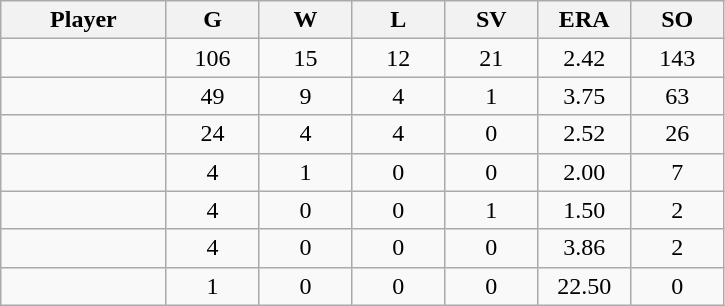<table class="wikitable sortable">
<tr>
<th bgcolor="#DDDDFF" width="16%">Player</th>
<th bgcolor="#DDDDFF" width="9%">G</th>
<th bgcolor="#DDDDFF" width="9%">W</th>
<th bgcolor="#DDDDFF" width="9%">L</th>
<th bgcolor="#DDDDFF" width="9%">SV</th>
<th bgcolor="#DDDDFF" width="9%">ERA</th>
<th bgcolor="#DDDDFF" width="9%">SO</th>
</tr>
<tr align="center">
<td></td>
<td>106</td>
<td>15</td>
<td>12</td>
<td>21</td>
<td>2.42</td>
<td>143</td>
</tr>
<tr align="center">
<td></td>
<td>49</td>
<td>9</td>
<td>4</td>
<td>1</td>
<td>3.75</td>
<td>63</td>
</tr>
<tr align="center">
<td></td>
<td>24</td>
<td>4</td>
<td>4</td>
<td>0</td>
<td>2.52</td>
<td>26</td>
</tr>
<tr align="center">
<td></td>
<td>4</td>
<td>1</td>
<td>0</td>
<td>0</td>
<td>2.00</td>
<td>7</td>
</tr>
<tr align="center">
<td></td>
<td>4</td>
<td>0</td>
<td>0</td>
<td>1</td>
<td>1.50</td>
<td>2</td>
</tr>
<tr align="center">
<td></td>
<td>4</td>
<td>0</td>
<td>0</td>
<td>0</td>
<td>3.86</td>
<td>2</td>
</tr>
<tr align="center">
<td></td>
<td>1</td>
<td>0</td>
<td>0</td>
<td>0</td>
<td>22.50</td>
<td>0</td>
</tr>
</table>
